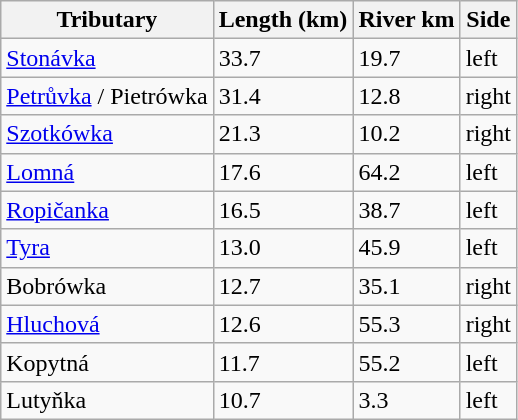<table class="wikitable">
<tr>
<th>Tributary</th>
<th>Length (km)</th>
<th>River km</th>
<th>Side</th>
</tr>
<tr>
<td><a href='#'>Stonávka</a></td>
<td>33.7</td>
<td>19.7</td>
<td>left</td>
</tr>
<tr>
<td><a href='#'>Petrůvka</a> / Pietrówka</td>
<td>31.4</td>
<td>12.8</td>
<td>right</td>
</tr>
<tr>
<td><a href='#'>Szotkówka</a></td>
<td>21.3</td>
<td>10.2</td>
<td>right</td>
</tr>
<tr>
<td><a href='#'>Lomná</a></td>
<td>17.6</td>
<td>64.2</td>
<td>left</td>
</tr>
<tr>
<td><a href='#'>Ropičanka</a></td>
<td>16.5</td>
<td>38.7</td>
<td>left</td>
</tr>
<tr>
<td><a href='#'>Tyra</a></td>
<td>13.0</td>
<td>45.9</td>
<td>left</td>
</tr>
<tr>
<td>Bobrówka</td>
<td>12.7</td>
<td>35.1</td>
<td>right</td>
</tr>
<tr>
<td><a href='#'>Hluchová</a></td>
<td>12.6</td>
<td>55.3</td>
<td>right</td>
</tr>
<tr>
<td>Kopytná</td>
<td>11.7</td>
<td>55.2</td>
<td>left</td>
</tr>
<tr>
<td>Lutyňka</td>
<td>10.7</td>
<td>3.3</td>
<td>left</td>
</tr>
</table>
